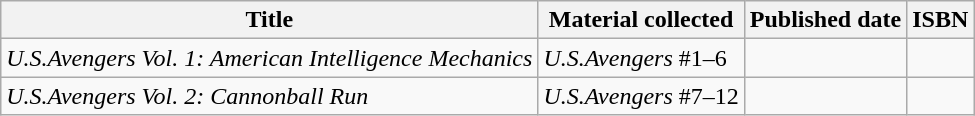<table class="wikitable sortable">
<tr>
<th>Title</th>
<th>Material collected</th>
<th>Published date</th>
<th>ISBN</th>
</tr>
<tr>
<td><em>U.S.Avengers Vol. 1: American Intelligence Mechanics</em></td>
<td><em>U.S.Avengers</em> #1–6</td>
<td></td>
<td></td>
</tr>
<tr>
<td><em>U.S.Avengers Vol. 2: Cannonball Run</em></td>
<td><em>U.S.Avengers</em> #7–12</td>
<td></td>
<td></td>
</tr>
</table>
